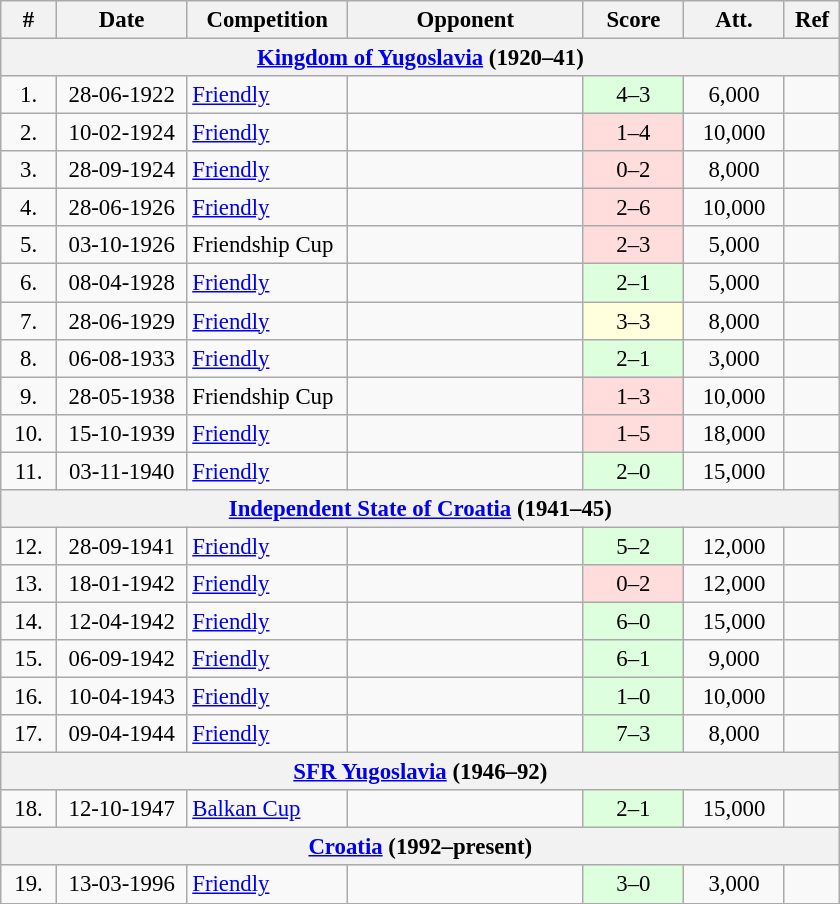<table class="wikitable" style="font-size:95%; text-align: center;">
<tr>
<th width="30">#</th>
<th width="80">Date</th>
<th width="100">Competition</th>
<th width="150">Opponent</th>
<th width="60">Score</th>
<th width="60">Att.</th>
<th width="30">Ref</th>
</tr>
<tr>
<th colspan="7"><a href='#'>Kingdom of Yugoslavia</a> (1920–41)</th>
</tr>
<tr>
<td>1.</td>
<td>28-06-1922</td>
<td align="left"><a href='#'>Friendly</a></td>
<td align="left"></td>
<td bgcolor="#ddffdd">4–3</td>
<td>6,000</td>
<td></td>
</tr>
<tr>
<td>2.</td>
<td>10-02-1924</td>
<td align="left"><a href='#'>Friendly</a></td>
<td align="left"></td>
<td bgcolor="#ffdddd">1–4</td>
<td>10,000</td>
<td></td>
</tr>
<tr>
<td>3.</td>
<td>28-09-1924</td>
<td align="left"><a href='#'>Friendly</a></td>
<td align="left"></td>
<td bgcolor="#ffdddd">0–2</td>
<td>8,000</td>
<td></td>
</tr>
<tr>
<td>4.</td>
<td>28-06-1926</td>
<td align="left"><a href='#'>Friendly</a></td>
<td align="left"></td>
<td bgcolor="#ffdddd">2–6</td>
<td>10,000</td>
<td></td>
</tr>
<tr>
<td>5.</td>
<td>03-10-1926</td>
<td align="left">Friendship Cup</td>
<td align="left"></td>
<td bgcolor="#ffdddd">2–3</td>
<td>5,000</td>
<td></td>
</tr>
<tr>
<td>6.</td>
<td>08-04-1928</td>
<td align="left"><a href='#'>Friendly</a></td>
<td align="left"></td>
<td bgcolor="#ddffdd">2–1</td>
<td>5,000</td>
<td></td>
</tr>
<tr>
<td>7.</td>
<td>28-06-1929</td>
<td align="left"><a href='#'>Friendly</a></td>
<td align="left"></td>
<td bgcolor="#ffffdd">3–3</td>
<td>8,000</td>
<td></td>
</tr>
<tr>
<td>8.</td>
<td>06-08-1933</td>
<td align="left"><a href='#'>Friendly</a></td>
<td align="left"></td>
<td bgcolor="#ddffdd">2–1</td>
<td>3,000</td>
<td></td>
</tr>
<tr>
<td>9.</td>
<td>28-05-1938</td>
<td align="left">Friendship Cup</td>
<td align="left"></td>
<td bgcolor="#ffdddd">1–3</td>
<td>10,000</td>
<td></td>
</tr>
<tr>
<td>10.</td>
<td>15-10-1939</td>
<td align="left"><a href='#'>Friendly</a></td>
<td align="left"></td>
<td bgcolor="#ffdddd">1–5</td>
<td>18,000</td>
<td></td>
</tr>
<tr>
<td>11.</td>
<td>03-11-1940</td>
<td align="left"><a href='#'>Friendly</a></td>
<td align="left"></td>
<td bgcolor="#ddffdd">2–0</td>
<td>15,000</td>
<td></td>
</tr>
<tr>
<th colspan="7"><a href='#'>Independent State of Croatia</a> (1941–45)</th>
</tr>
<tr>
<td>12.</td>
<td>28-09-1941</td>
<td align="left"><a href='#'>Friendly</a></td>
<td align="left"></td>
<td bgcolor="#ddffdd">5–2</td>
<td>12,000</td>
<td></td>
</tr>
<tr>
<td>13.</td>
<td>18-01-1942</td>
<td align="left"><a href='#'>Friendly</a></td>
<td align="left"></td>
<td bgcolor="#ffdddd">0–2</td>
<td>12,000</td>
<td></td>
</tr>
<tr>
<td>14.</td>
<td>12-04-1942</td>
<td align="left"><a href='#'>Friendly</a></td>
<td align="left"></td>
<td bgcolor="#ddffdd">6–0</td>
<td>15,000</td>
<td></td>
</tr>
<tr>
<td>15.</td>
<td>06-09-1942</td>
<td align="left"><a href='#'>Friendly</a></td>
<td align="left"></td>
<td bgcolor="#ddffdd">6–1</td>
<td>9,000</td>
<td></td>
</tr>
<tr>
<td>16.</td>
<td>10-04-1943</td>
<td align="left"><a href='#'>Friendly</a></td>
<td align="left"></td>
<td bgcolor="#ddffdd">1–0</td>
<td>10,000</td>
<td></td>
</tr>
<tr>
<td>17.</td>
<td>09-04-1944</td>
<td align="left"><a href='#'>Friendly</a></td>
<td align="left"></td>
<td bgcolor="#ddffdd">7–3</td>
<td>8,000</td>
<td></td>
</tr>
<tr>
<th colspan="7"><a href='#'>SFR Yugoslavia</a> (1946–92)</th>
</tr>
<tr>
<td>18.</td>
<td>12-10-1947</td>
<td align="left"><a href='#'>Balkan Cup</a></td>
<td align="left"></td>
<td bgcolor="#ddffdd">2–1</td>
<td>15,000</td>
<td></td>
</tr>
<tr>
<th colspan="7"><a href='#'>Croatia</a> (1992–present)</th>
</tr>
<tr>
<td>19.</td>
<td>13-03-1996</td>
<td align="left"><a href='#'>Friendly</a></td>
<td align="left"></td>
<td bgcolor="#ddffdd">3–0</td>
<td>3,000</td>
<td></td>
</tr>
<tr>
</tr>
</table>
